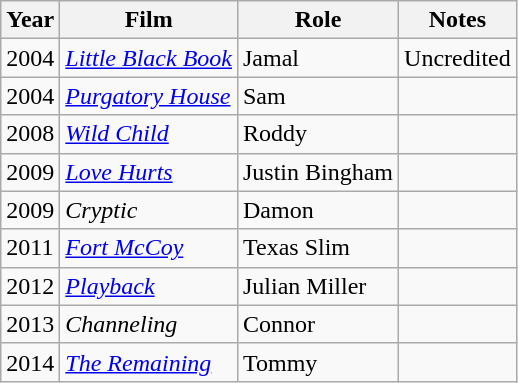<table class="wikitable">
<tr>
<th>Year</th>
<th>Film</th>
<th>Role</th>
<th>Notes</th>
</tr>
<tr>
<td>2004</td>
<td><em><a href='#'>Little Black Book</a></em></td>
<td>Jamal</td>
<td>Uncredited</td>
</tr>
<tr>
<td>2004</td>
<td><em><a href='#'>Purgatory House</a></em></td>
<td>Sam</td>
<td></td>
</tr>
<tr>
<td>2008</td>
<td><em><a href='#'>Wild Child</a></em></td>
<td>Roddy</td>
<td></td>
</tr>
<tr>
<td>2009</td>
<td><em><a href='#'>Love Hurts</a></em></td>
<td>Justin Bingham</td>
<td></td>
</tr>
<tr>
<td>2009</td>
<td><em>Cryptic</em></td>
<td>Damon</td>
<td></td>
</tr>
<tr>
<td>2011</td>
<td><em><a href='#'>Fort McCoy</a></em></td>
<td>Texas Slim</td>
<td></td>
</tr>
<tr>
<td>2012</td>
<td><em><a href='#'>Playback</a></em></td>
<td>Julian Miller</td>
<td></td>
</tr>
<tr>
<td>2013</td>
<td><em>Channeling</em></td>
<td>Connor</td>
<td></td>
</tr>
<tr>
<td>2014</td>
<td><em><a href='#'>The Remaining</a></em></td>
<td>Tommy</td>
<td></td>
</tr>
</table>
